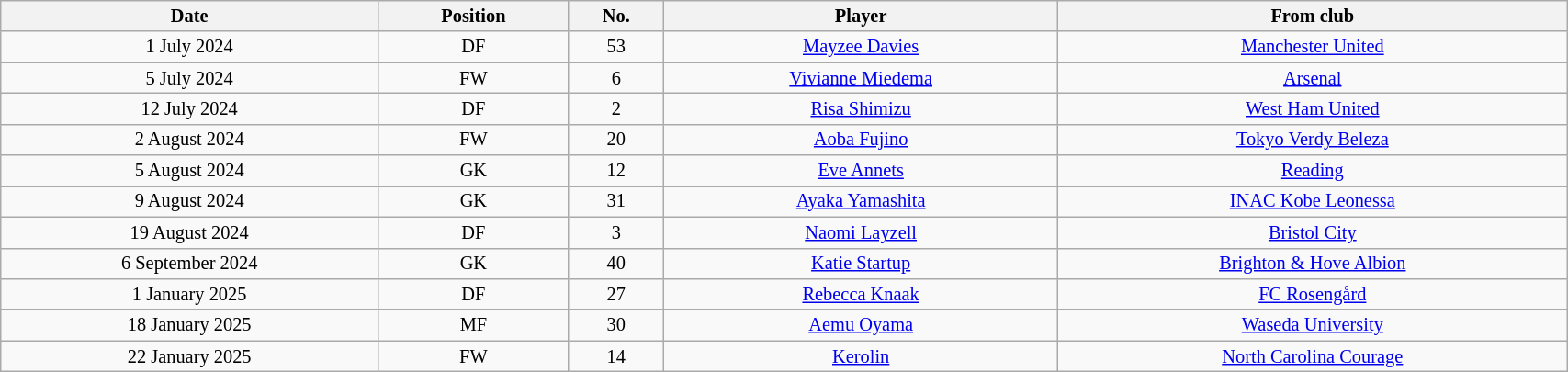<table class="wikitable sortable" style="width:90%; text-align:center; font-size:85%; text-align:centre;">
<tr>
<th>Date</th>
<th>Position</th>
<th>No.</th>
<th>Player</th>
<th>From club</th>
</tr>
<tr>
<td>1 July 2024</td>
<td>DF</td>
<td>53</td>
<td> <a href='#'>Mayzee Davies</a></td>
<td> <a href='#'>Manchester United</a></td>
</tr>
<tr>
<td>5 July 2024</td>
<td>FW</td>
<td>6</td>
<td> <a href='#'>Vivianne Miedema</a></td>
<td> <a href='#'>Arsenal</a></td>
</tr>
<tr>
<td>12 July 2024</td>
<td>DF</td>
<td>2</td>
<td> <a href='#'>Risa Shimizu</a></td>
<td> <a href='#'>West Ham United</a></td>
</tr>
<tr>
<td>2 August 2024</td>
<td>FW</td>
<td>20</td>
<td> <a href='#'>Aoba Fujino</a></td>
<td> <a href='#'>Tokyo Verdy Beleza</a></td>
</tr>
<tr>
<td>5 August 2024</td>
<td>GK</td>
<td>12</td>
<td> <a href='#'>Eve Annets</a></td>
<td> <a href='#'>Reading</a></td>
</tr>
<tr>
<td>9 August 2024</td>
<td>GK</td>
<td>31</td>
<td> <a href='#'>Ayaka Yamashita</a></td>
<td> <a href='#'>INAC Kobe Leonessa</a></td>
</tr>
<tr>
<td>19 August 2024</td>
<td>DF</td>
<td>3</td>
<td> <a href='#'>Naomi Layzell</a></td>
<td> <a href='#'>Bristol City</a></td>
</tr>
<tr>
<td>6 September 2024</td>
<td>GK</td>
<td>40</td>
<td> <a href='#'>Katie Startup</a></td>
<td> <a href='#'>Brighton & Hove Albion</a></td>
</tr>
<tr>
<td>1 January 2025</td>
<td>DF</td>
<td>27</td>
<td> <a href='#'>Rebecca Knaak</a></td>
<td> <a href='#'>FC Rosengård</a></td>
</tr>
<tr>
<td>18 January 2025</td>
<td>MF</td>
<td>30</td>
<td> <a href='#'>Aemu Oyama</a></td>
<td> <a href='#'>Waseda University</a></td>
</tr>
<tr>
<td>22 January 2025</td>
<td>FW</td>
<td>14</td>
<td> <a href='#'>Kerolin</a></td>
<td> <a href='#'>North Carolina Courage</a></td>
</tr>
</table>
